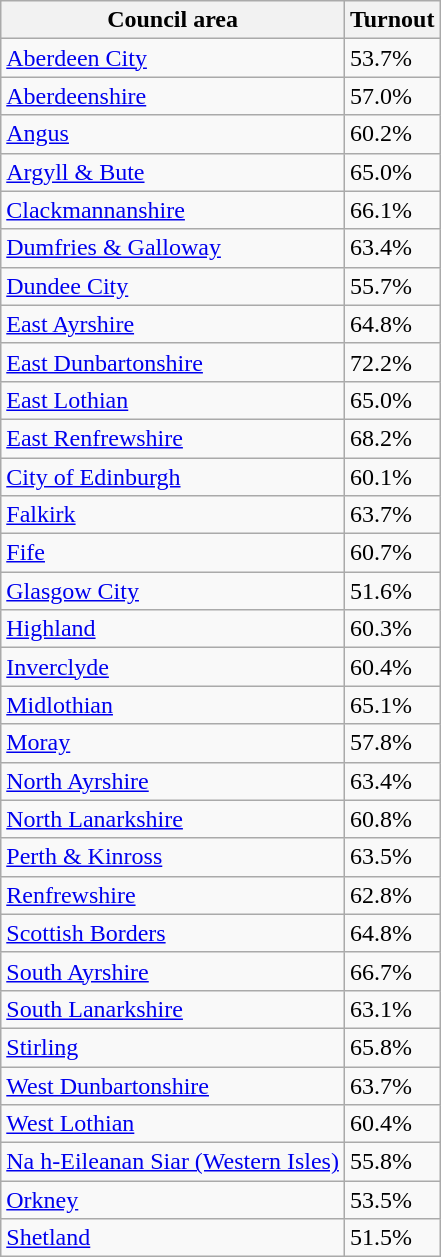<table class="wikitable sortable">
<tr>
<th>Council area</th>
<th>Turnout</th>
</tr>
<tr>
<td><a href='#'>Aberdeen City</a></td>
<td>53.7%</td>
</tr>
<tr>
<td><a href='#'>Aberdeenshire</a></td>
<td>57.0%</td>
</tr>
<tr>
<td><a href='#'>Angus</a></td>
<td>60.2%</td>
</tr>
<tr>
<td><a href='#'>Argyll & Bute</a></td>
<td>65.0%</td>
</tr>
<tr>
<td><a href='#'>Clackmannanshire</a></td>
<td>66.1%</td>
</tr>
<tr>
<td><a href='#'>Dumfries & Galloway</a></td>
<td>63.4%</td>
</tr>
<tr>
<td><a href='#'>Dundee City</a></td>
<td>55.7%</td>
</tr>
<tr>
<td><a href='#'>East Ayrshire</a></td>
<td>64.8%</td>
</tr>
<tr>
<td><a href='#'>East Dunbartonshire</a></td>
<td>72.2%</td>
</tr>
<tr>
<td><a href='#'>East Lothian</a></td>
<td>65.0%</td>
</tr>
<tr>
<td><a href='#'>East Renfrewshire</a></td>
<td>68.2%</td>
</tr>
<tr>
<td><a href='#'>City of Edinburgh</a></td>
<td>60.1%</td>
</tr>
<tr>
<td><a href='#'>Falkirk</a></td>
<td>63.7%</td>
</tr>
<tr>
<td><a href='#'>Fife</a></td>
<td>60.7%</td>
</tr>
<tr>
<td><a href='#'>Glasgow City</a></td>
<td>51.6%</td>
</tr>
<tr>
<td><a href='#'>Highland</a></td>
<td>60.3%</td>
</tr>
<tr>
<td><a href='#'>Inverclyde</a></td>
<td>60.4%</td>
</tr>
<tr>
<td><a href='#'>Midlothian</a></td>
<td>65.1%</td>
</tr>
<tr>
<td><a href='#'>Moray</a></td>
<td>57.8%</td>
</tr>
<tr>
<td><a href='#'>North Ayrshire</a></td>
<td>63.4%</td>
</tr>
<tr>
<td><a href='#'>North Lanarkshire</a></td>
<td>60.8%</td>
</tr>
<tr>
<td><a href='#'>Perth & Kinross</a></td>
<td>63.5%</td>
</tr>
<tr>
<td><a href='#'>Renfrewshire</a></td>
<td>62.8%</td>
</tr>
<tr>
<td><a href='#'>Scottish Borders</a></td>
<td>64.8%</td>
</tr>
<tr>
<td><a href='#'>South Ayrshire</a></td>
<td>66.7%</td>
</tr>
<tr>
<td><a href='#'>South Lanarkshire</a></td>
<td>63.1%</td>
</tr>
<tr>
<td><a href='#'>Stirling</a></td>
<td>65.8%</td>
</tr>
<tr>
<td><a href='#'>West Dunbartonshire</a></td>
<td>63.7%</td>
</tr>
<tr>
<td><a href='#'>West Lothian</a></td>
<td>60.4%</td>
</tr>
<tr>
<td><a href='#'>Na h-Eileanan Siar (Western Isles)</a></td>
<td>55.8%</td>
</tr>
<tr>
<td><a href='#'>Orkney</a></td>
<td>53.5%</td>
</tr>
<tr>
<td><a href='#'>Shetland</a></td>
<td>51.5%</td>
</tr>
</table>
